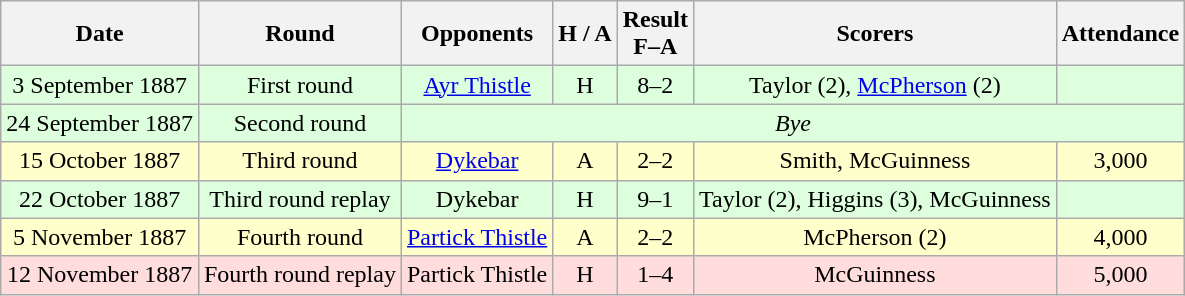<table class="wikitable" style="text-align:center">
<tr>
<th>Date</th>
<th>Round</th>
<th>Opponents</th>
<th>H / A</th>
<th>Result<br>F–A</th>
<th>Scorers</th>
<th>Attendance</th>
</tr>
<tr bgcolor=#ddffdd>
<td>3 September 1887</td>
<td>First round</td>
<td><a href='#'>Ayr Thistle</a></td>
<td>H</td>
<td>8–2</td>
<td>Taylor (2), <a href='#'>McPherson</a> (2)</td>
<td></td>
</tr>
<tr bgcolor=#ddffdd>
<td>24 September 1887</td>
<td>Second round</td>
<td colspan="5"><em>Bye</em></td>
</tr>
<tr bgcolor=#ffffcc>
<td>15 October 1887</td>
<td>Third round</td>
<td><a href='#'>Dykebar</a></td>
<td>A</td>
<td>2–2</td>
<td>Smith, McGuinness</td>
<td>3,000</td>
</tr>
<tr bgcolor=#ddffdd>
<td>22 October 1887</td>
<td>Third round replay</td>
<td>Dykebar</td>
<td>H</td>
<td>9–1</td>
<td>Taylor (2), Higgins (3), McGuinness</td>
<td></td>
</tr>
<tr bgcolor=#ffffcc>
<td>5 November 1887</td>
<td>Fourth round</td>
<td><a href='#'>Partick Thistle</a></td>
<td>A</td>
<td>2–2</td>
<td>McPherson (2)</td>
<td>4,000</td>
</tr>
<tr bgcolor=#ffdddd>
<td>12 November 1887</td>
<td>Fourth round replay</td>
<td>Partick Thistle</td>
<td>H</td>
<td>1–4</td>
<td>McGuinness</td>
<td>5,000</td>
</tr>
</table>
